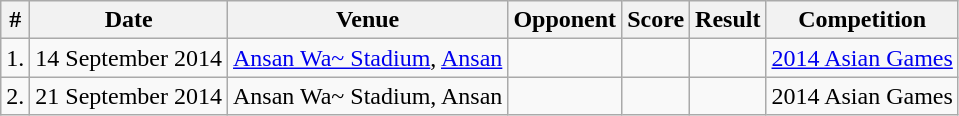<table class="wikitable">
<tr>
<th>#</th>
<th>Date</th>
<th>Venue</th>
<th>Opponent</th>
<th>Score</th>
<th>Result</th>
<th>Competition</th>
</tr>
<tr>
<td>1.</td>
<td>14 September 2014</td>
<td><a href='#'>Ansan Wa~ Stadium</a>, <a href='#'>Ansan</a></td>
<td></td>
<td></td>
<td></td>
<td><a href='#'>2014 Asian Games</a></td>
</tr>
<tr>
<td>2.</td>
<td>21 September 2014</td>
<td>Ansan Wa~ Stadium, Ansan</td>
<td></td>
<td></td>
<td></td>
<td>2014 Asian Games</td>
</tr>
</table>
